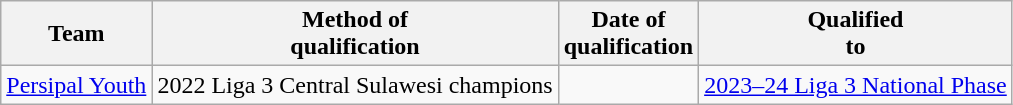<table class="wikitable sortable" style="text-align: left;">
<tr>
<th>Team</th>
<th>Method of <br> qualification</th>
<th>Date of <br> qualification</th>
<th>Qualified <br> to<br></th>
</tr>
<tr>
<td><a href='#'>Persipal Youth</a></td>
<td {{Sort>2022 Liga 3 Central Sulawesi champions</td>
<td></td>
<td><a href='#'>2023–24 Liga 3 National Phase</a></td>
</tr>
</table>
